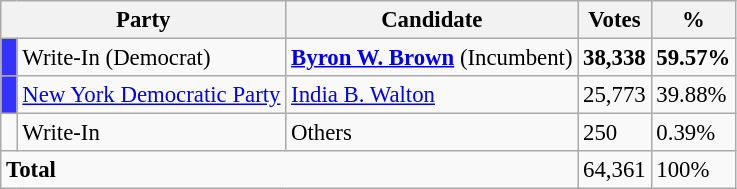<table class="wikitable" style="font-size: 95%">
<tr>
<th colspan="2">Party</th>
<th>Candidate</th>
<th>Votes</th>
<th>%</th>
</tr>
<tr>
<td bgcolor="#3333FF"></td>
<td>Write-In (Democrat)</td>
<td><strong><a href='#'>Byron W. Brown</a></strong> (Incumbent)</td>
<td><strong>38,338</strong></td>
<td><strong>59.57%</strong></td>
</tr>
<tr>
<td bgcolor="#3333FF"></td>
<td><a href='#'>New York Democratic Party</a></td>
<td><a href='#'>India B. Walton</a></td>
<td>25,773</td>
<td>39.88%</td>
</tr>
<tr>
<td> </td>
<td>Write-In</td>
<td>Others</td>
<td>250</td>
<td>0.39%</td>
</tr>
<tr>
<td colspan="3"><strong>Total</strong></td>
<td>64,361</td>
<td>100%</td>
</tr>
</table>
